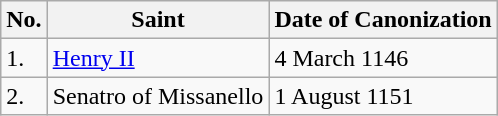<table class="wikitable">
<tr>
<th>No.</th>
<th>Saint</th>
<th>Date of Canonization</th>
</tr>
<tr>
<td>1.</td>
<td><a href='#'>Henry II</a></td>
<td>4 March 1146</td>
</tr>
<tr>
<td>2.</td>
<td>Senatro of Missanello</td>
<td>1 August 1151</td>
</tr>
</table>
